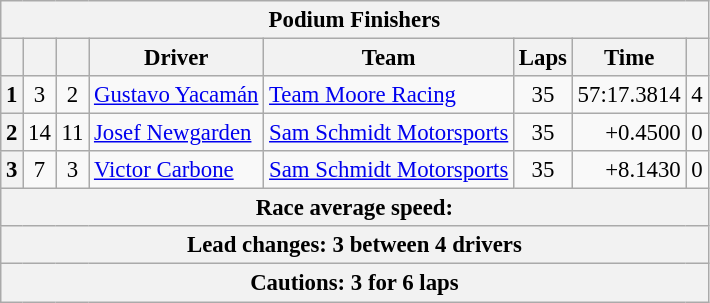<table class="wikitable" style="font-size:95%;">
<tr>
<th colspan=9>Podium Finishers</th>
</tr>
<tr>
<th></th>
<th></th>
<th></th>
<th>Driver</th>
<th>Team</th>
<th>Laps</th>
<th>Time</th>
<th></th>
</tr>
<tr>
<th>1</th>
<td align=center>3</td>
<td align=center>2</td>
<td> <a href='#'>Gustavo Yacamán</a></td>
<td><a href='#'>Team Moore Racing</a></td>
<td align=center>35</td>
<td align=right>57:17.3814</td>
<td align=center>4</td>
</tr>
<tr>
<th>2</th>
<td align=center>14</td>
<td align=center>11</td>
<td> <a href='#'>Josef Newgarden</a></td>
<td><a href='#'>Sam Schmidt Motorsports</a></td>
<td align=center>35</td>
<td align=right>+0.4500</td>
<td align=center>0</td>
</tr>
<tr>
<th>3</th>
<td align=center>7</td>
<td align=center>3</td>
<td> <a href='#'>Victor Carbone</a></td>
<td><a href='#'>Sam Schmidt Motorsports</a></td>
<td align=center>35</td>
<td align=right>+8.1430</td>
<td align=center>0</td>
</tr>
<tr>
<th colspan=9>Race average speed: </th>
</tr>
<tr>
<th colspan=9>Lead changes: 3 between 4 drivers</th>
</tr>
<tr>
<th colspan=9>Cautions: 3 for 6 laps</th>
</tr>
</table>
